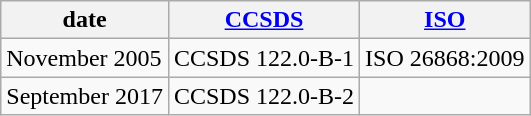<table class="wikitable">
<tr>
<th>date</th>
<th><a href='#'>CCSDS</a></th>
<th><a href='#'>ISO</a></th>
</tr>
<tr>
<td>November 2005</td>
<td>CCSDS 122.0-B-1</td>
<td>ISO 26868:2009</td>
</tr>
<tr>
<td>September 2017</td>
<td>CCSDS 122.0-B-2</td>
<td> </td>
</tr>
</table>
